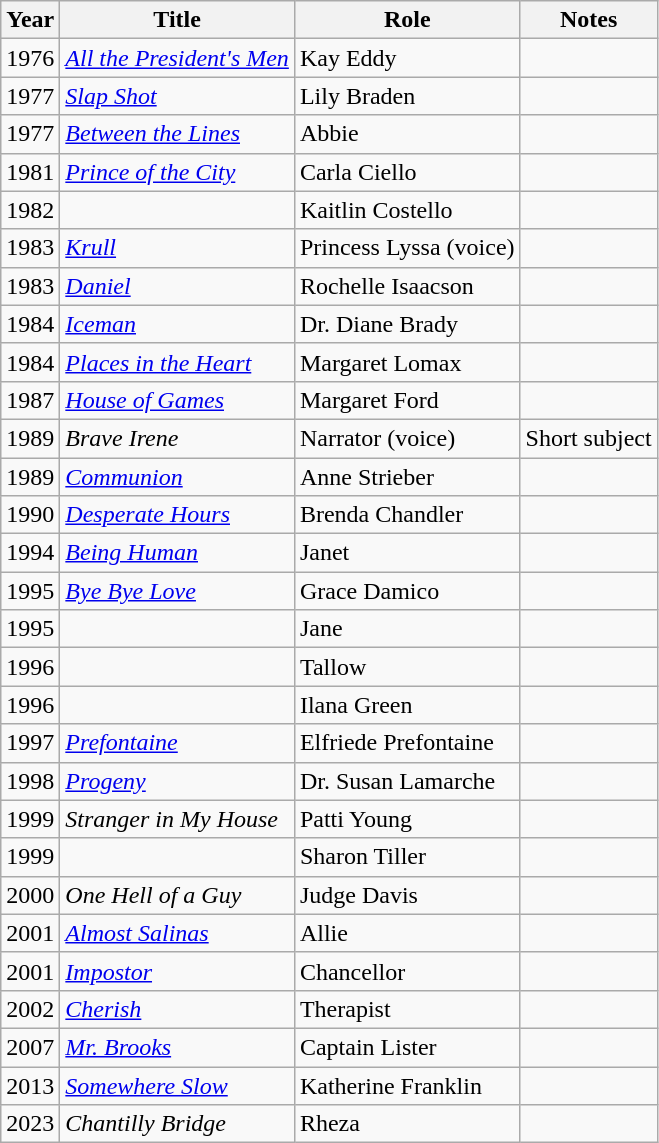<table class="wikitable sortable">
<tr>
<th>Year</th>
<th>Title</th>
<th>Role</th>
<th class="unsortable">Notes</th>
</tr>
<tr>
<td>1976</td>
<td><em><a href='#'>All the President's Men</a></em></td>
<td>Kay Eddy</td>
<td></td>
</tr>
<tr>
<td>1977</td>
<td><em><a href='#'>Slap Shot</a></em></td>
<td>Lily Braden</td>
<td></td>
</tr>
<tr>
<td>1977</td>
<td><em><a href='#'>Between the Lines</a></em></td>
<td>Abbie</td>
<td></td>
</tr>
<tr>
<td>1981</td>
<td><em><a href='#'>Prince of the City</a></em></td>
<td>Carla Ciello</td>
<td></td>
</tr>
<tr>
<td>1982</td>
<td><em></em></td>
<td>Kaitlin Costello</td>
<td></td>
</tr>
<tr>
<td>1983</td>
<td><em><a href='#'>Krull</a></em></td>
<td>Princess Lyssa (voice)</td>
<td></td>
</tr>
<tr>
<td>1983</td>
<td><em><a href='#'>Daniel</a></em></td>
<td>Rochelle Isaacson</td>
<td></td>
</tr>
<tr>
<td>1984</td>
<td><em><a href='#'>Iceman</a></em></td>
<td>Dr. Diane Brady</td>
<td></td>
</tr>
<tr>
<td>1984</td>
<td><em><a href='#'>Places in the Heart</a></em></td>
<td>Margaret Lomax</td>
<td></td>
</tr>
<tr>
<td>1987</td>
<td><em><a href='#'>House of Games</a></em></td>
<td>Margaret Ford</td>
<td></td>
</tr>
<tr>
<td>1989</td>
<td><em>Brave Irene</em></td>
<td>Narrator (voice)</td>
<td>Short subject</td>
</tr>
<tr>
<td>1989</td>
<td><em><a href='#'>Communion</a></em></td>
<td>Anne Strieber</td>
<td></td>
</tr>
<tr>
<td>1990</td>
<td><em><a href='#'>Desperate Hours</a></em></td>
<td>Brenda Chandler</td>
<td></td>
</tr>
<tr>
<td>1994</td>
<td><em><a href='#'>Being Human</a></em></td>
<td>Janet</td>
<td></td>
</tr>
<tr>
<td>1995</td>
<td><em><a href='#'>Bye Bye Love</a></em></td>
<td>Grace Damico</td>
<td></td>
</tr>
<tr>
<td>1995</td>
<td><em></em></td>
<td>Jane</td>
<td></td>
</tr>
<tr>
<td>1996</td>
<td><em></em></td>
<td>Tallow</td>
<td></td>
</tr>
<tr>
<td>1996</td>
<td><em></em></td>
<td>Ilana Green</td>
<td></td>
</tr>
<tr>
<td>1997</td>
<td><em><a href='#'>Prefontaine</a></em></td>
<td>Elfriede Prefontaine</td>
<td></td>
</tr>
<tr>
<td>1998</td>
<td><em><a href='#'>Progeny</a></em></td>
<td>Dr. Susan Lamarche</td>
<td></td>
</tr>
<tr>
<td>1999</td>
<td><em>Stranger in My House</em></td>
<td>Patti Young</td>
<td></td>
</tr>
<tr>
<td>1999</td>
<td><em></em></td>
<td>Sharon Tiller</td>
<td></td>
</tr>
<tr>
<td>2000</td>
<td><em>One Hell of a Guy</em></td>
<td>Judge Davis</td>
<td></td>
</tr>
<tr>
<td>2001</td>
<td><em><a href='#'>Almost Salinas</a></em></td>
<td>Allie</td>
<td></td>
</tr>
<tr>
<td>2001</td>
<td><em><a href='#'>Impostor</a></em></td>
<td>Chancellor</td>
<td></td>
</tr>
<tr>
<td>2002</td>
<td><em><a href='#'>Cherish</a></em></td>
<td>Therapist</td>
<td></td>
</tr>
<tr>
<td>2007</td>
<td><em><a href='#'>Mr. Brooks</a></em></td>
<td>Captain Lister</td>
<td></td>
</tr>
<tr>
<td>2013</td>
<td><em><a href='#'>Somewhere Slow</a></em></td>
<td>Katherine Franklin</td>
<td></td>
</tr>
<tr>
<td>2023</td>
<td><em>Chantilly Bridge</em></td>
<td>Rheza</td>
</tr>
</table>
